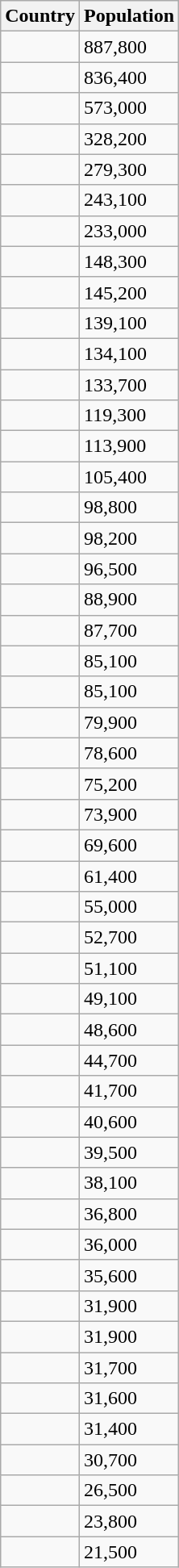<table class="wikitable sortable mw-collapsible mw-collapsed">
<tr>
<th>Country</th>
<th>Population</th>
</tr>
<tr>
<td></td>
<td>887,800</td>
</tr>
<tr>
<td></td>
<td>836,400</td>
</tr>
<tr>
<td></td>
<td>573,000</td>
</tr>
<tr>
<td></td>
<td>328,200</td>
</tr>
<tr>
<td></td>
<td>279,300</td>
</tr>
<tr>
<td></td>
<td>243,100</td>
</tr>
<tr>
<td></td>
<td>233,000</td>
</tr>
<tr>
<td></td>
<td>148,300</td>
</tr>
<tr>
<td></td>
<td>145,200</td>
</tr>
<tr>
<td></td>
<td>139,100</td>
</tr>
<tr>
<td></td>
<td>134,100</td>
</tr>
<tr>
<td></td>
<td>133,700</td>
</tr>
<tr>
<td></td>
<td>119,300</td>
</tr>
<tr>
<td></td>
<td>113,900</td>
</tr>
<tr>
<td></td>
<td>105,400</td>
</tr>
<tr>
<td></td>
<td>98,800</td>
</tr>
<tr>
<td></td>
<td>98,200</td>
</tr>
<tr>
<td></td>
<td>96,500</td>
</tr>
<tr>
<td></td>
<td>88,900</td>
</tr>
<tr>
<td></td>
<td>87,700</td>
</tr>
<tr>
<td></td>
<td>85,100</td>
</tr>
<tr>
<td></td>
<td>85,100</td>
</tr>
<tr>
<td></td>
<td>79,900</td>
</tr>
<tr>
<td></td>
<td>78,600</td>
</tr>
<tr>
<td></td>
<td>75,200</td>
</tr>
<tr>
<td></td>
<td>73,900</td>
</tr>
<tr>
<td></td>
<td>69,600</td>
</tr>
<tr>
<td></td>
<td>61,400</td>
</tr>
<tr>
<td></td>
<td>55,000</td>
</tr>
<tr>
<td></td>
<td>52,700</td>
</tr>
<tr>
<td></td>
<td>51,100</td>
</tr>
<tr>
<td></td>
<td>49,100</td>
</tr>
<tr>
<td></td>
<td>48,600</td>
</tr>
<tr>
<td></td>
<td>44,700</td>
</tr>
<tr>
<td></td>
<td>41,700</td>
</tr>
<tr>
<td></td>
<td>40,600</td>
</tr>
<tr>
<td></td>
<td>39,500</td>
</tr>
<tr>
<td></td>
<td>38,100</td>
</tr>
<tr>
<td></td>
<td>36,800</td>
</tr>
<tr>
<td></td>
<td>36,000</td>
</tr>
<tr>
<td></td>
<td>35,600</td>
</tr>
<tr>
<td></td>
<td>31,900</td>
</tr>
<tr>
<td></td>
<td>31,900</td>
</tr>
<tr>
<td></td>
<td>31,700</td>
</tr>
<tr>
<td></td>
<td>31,600</td>
</tr>
<tr>
<td></td>
<td>31,400</td>
</tr>
<tr>
<td></td>
<td>30,700</td>
</tr>
<tr>
<td></td>
<td>26,500</td>
</tr>
<tr>
<td></td>
<td>23,800</td>
</tr>
<tr>
<td></td>
<td>21,500</td>
</tr>
</table>
